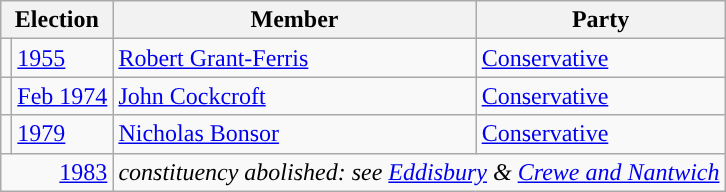<table class="wikitable">
<tr>
<th colspan="2">Election</th>
<th>Member</th>
<th>Party</th>
</tr>
<tr>
<td style="color:inherit;background-color: "></td>
<td><a href='#'>1955</a></td>
<td><a href='#'>Robert Grant-Ferris</a></td>
<td><a href='#'>Conservative</a></td>
</tr>
<tr>
<td style="color:inherit;background-color: "></td>
<td><a href='#'>Feb 1974</a></td>
<td><a href='#'>John Cockcroft</a></td>
<td><a href='#'>Conservative</a></td>
</tr>
<tr>
<td style="color:inherit;background-color: "></td>
<td><a href='#'>1979</a></td>
<td><a href='#'>Nicholas Bonsor</a></td>
<td><a href='#'>Conservative</a></td>
</tr>
<tr>
<td colspan="2" align="right"><a href='#'>1983</a></td>
<td colspan="2"><em>constituency abolished: see <a href='#'>Eddisbury</a> & <a href='#'>Crewe and Nantwich</a></em></td>
</tr>
</table>
